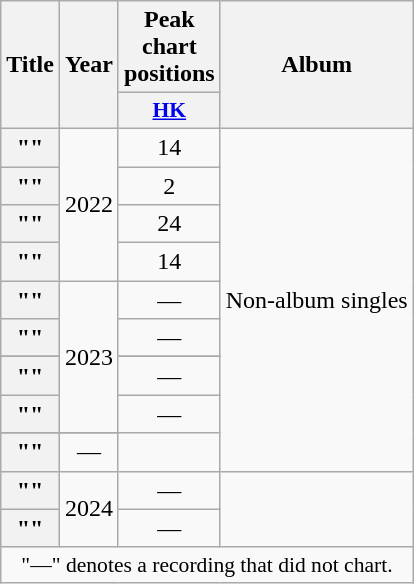<table class="wikitable plainrowheaders" style="text-align:center;">
<tr>
<th rowspan="2">Title</th>
<th rowspan="2">Year</th>
<th>Peak chart positions</th>
<th rowspan="2">Album</th>
</tr>
<tr>
<th scope="col" style="width:3em;font-size:90%;"><a href='#'>HK</a><br></th>
</tr>
<tr>
<th scope="row">""</th>
<td rowspan="4">2022</td>
<td>14</td>
<td rowspan="11">Non-album singles</td>
</tr>
<tr>
<th scope="row">""</th>
<td>2</td>
</tr>
<tr>
<th scope="row">""</th>
<td>24</td>
</tr>
<tr>
<th scope="row">""</th>
<td>14</td>
</tr>
<tr>
<th scope="row">""</th>
<td rowspan=5>2023</td>
<td>—</td>
</tr>
<tr>
<th scope="row">""</th>
<td>—</td>
</tr>
<tr>
</tr>
<tr>
<th scope="row">""</th>
<td>—</td>
</tr>
<tr>
<th scope="row">""</th>
<td>—</td>
</tr>
<tr>
</tr>
<tr>
<th scope="row">""</th>
<td>—</td>
</tr>
<tr>
<th scope="row">""</th>
<td rowspan=2>2024</td>
<td>—</td>
</tr>
<tr>
<th scope="row">""</th>
<td>—</td>
</tr>
<tr>
<td colspan="4" style="font-size:90%">"—" denotes a recording that did not chart.</td>
</tr>
</table>
